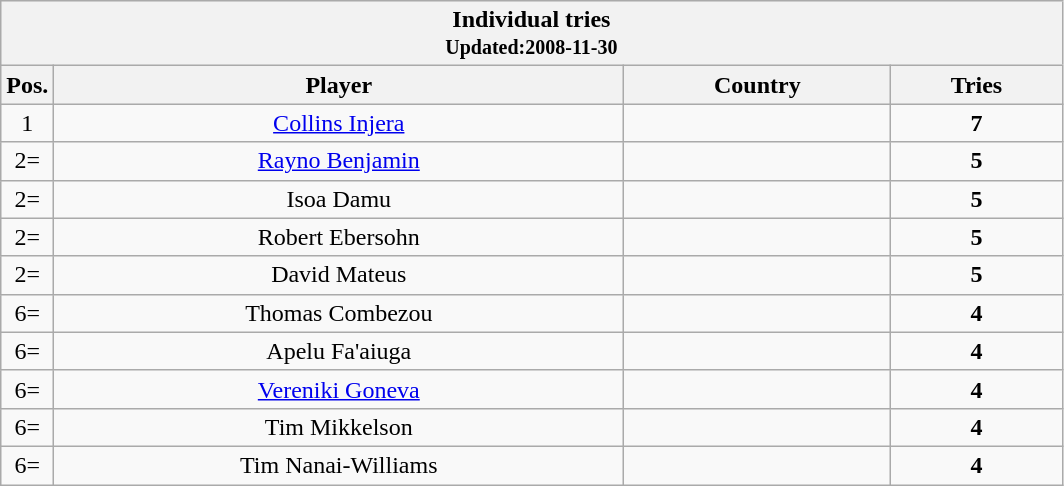<table class="wikitable" style="text-align:center">
<tr bgcolor="#efefef">
<th colspan=4 style="border-right:0px;";>Individual tries <br><small>Updated:2008-11-30</small></th>
</tr>
<tr bgcolor="#efefef">
<th width=5%>Pos.</th>
<th>Player</th>
<th>Country</th>
<th>Tries</th>
</tr>
<tr>
<td>1</td>
<td><a href='#'>Collins Injera</a></td>
<td></td>
<td><strong>7</strong></td>
</tr>
<tr>
<td>2=</td>
<td><a href='#'>Rayno Benjamin</a></td>
<td></td>
<td><strong>5</strong></td>
</tr>
<tr>
<td>2=</td>
<td>Isoa Damu</td>
<td></td>
<td><strong>5</strong></td>
</tr>
<tr>
<td>2=</td>
<td>Robert Ebersohn</td>
<td></td>
<td><strong>5</strong></td>
</tr>
<tr>
<td>2=</td>
<td>David Mateus</td>
<td></td>
<td><strong>5</strong></td>
</tr>
<tr>
<td>6=</td>
<td>Thomas Combezou</td>
<td></td>
<td><strong>4</strong></td>
</tr>
<tr>
<td>6=</td>
<td>Apelu Fa'aiuga</td>
<td></td>
<td><strong>4</strong></td>
</tr>
<tr>
<td>6=</td>
<td><a href='#'>Vereniki Goneva</a></td>
<td></td>
<td><strong>4</strong></td>
</tr>
<tr>
<td>6=</td>
<td>Tim Mikkelson</td>
<td></td>
<td><strong>4</strong></td>
</tr>
<tr>
<td>6=</td>
<td>Tim Nanai-Williams</td>
<td></td>
<td><strong>4</strong></td>
</tr>
</table>
